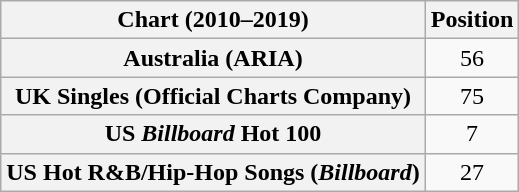<table class="wikitable sortable plainrowheaders" style="text-align:center">
<tr>
<th scope="col">Chart (2010–2019)</th>
<th scope="col">Position</th>
</tr>
<tr>
<th scope="row">Australia (ARIA)</th>
<td>56</td>
</tr>
<tr>
<th scope="row">UK Singles (Official Charts Company)</th>
<td>75</td>
</tr>
<tr>
<th scope="row">US <em>Billboard</em> Hot 100</th>
<td>7</td>
</tr>
<tr>
<th scope="row">US Hot R&B/Hip-Hop Songs (<em>Billboard</em>)</th>
<td>27</td>
</tr>
</table>
